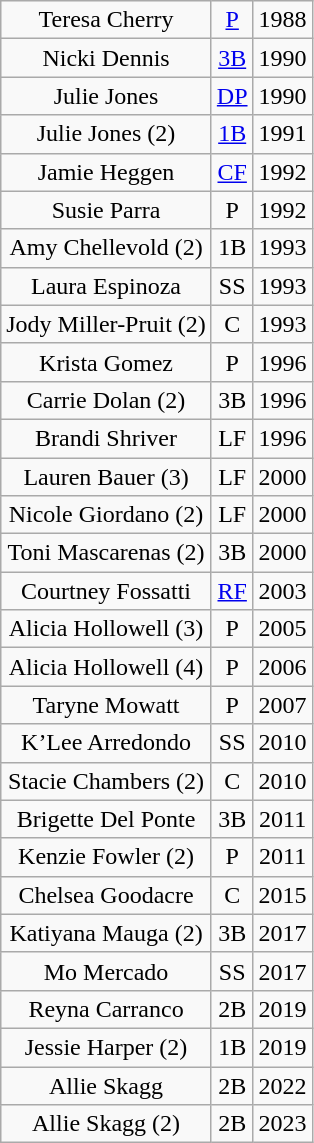<table class="wikitable" style="text-align:center;">
<tr>
<td>Teresa Cherry</td>
<td><a href='#'>P</a></td>
<td>1988</td>
</tr>
<tr>
<td>Nicki Dennis</td>
<td><a href='#'>3B</a></td>
<td>1990</td>
</tr>
<tr>
<td>Julie Jones</td>
<td><a href='#'>DP</a></td>
<td>1990</td>
</tr>
<tr>
<td>Julie Jones (2)</td>
<td><a href='#'>1B</a></td>
<td>1991</td>
</tr>
<tr>
<td>Jamie Heggen</td>
<td><a href='#'>CF</a></td>
<td>1992</td>
</tr>
<tr>
<td>Susie Parra</td>
<td>P</td>
<td>1992</td>
</tr>
<tr>
<td>Amy Chellevold (2)</td>
<td>1B</td>
<td>1993</td>
</tr>
<tr>
<td>Laura Espinoza</td>
<td>SS</td>
<td>1993</td>
</tr>
<tr>
<td>Jody Miller-Pruit (2)</td>
<td>C</td>
<td>1993</td>
</tr>
<tr>
<td>Krista Gomez</td>
<td>P</td>
<td>1996</td>
</tr>
<tr>
<td>Carrie Dolan (2)</td>
<td>3B</td>
<td>1996</td>
</tr>
<tr>
<td>Brandi Shriver</td>
<td>LF</td>
<td>1996</td>
</tr>
<tr>
<td>Lauren Bauer (3)</td>
<td>LF</td>
<td>2000</td>
</tr>
<tr>
<td>Nicole Giordano (2)</td>
<td>LF</td>
<td>2000</td>
</tr>
<tr>
<td>Toni Mascarenas (2)</td>
<td>3B</td>
<td>2000</td>
</tr>
<tr>
<td>Courtney Fossatti</td>
<td><a href='#'>RF</a></td>
<td>2003</td>
</tr>
<tr>
<td>Alicia Hollowell (3)</td>
<td>P</td>
<td>2005</td>
</tr>
<tr>
<td>Alicia Hollowell (4)</td>
<td>P</td>
<td>2006</td>
</tr>
<tr>
<td>Taryne Mowatt</td>
<td>P</td>
<td>2007</td>
</tr>
<tr>
<td>K’Lee Arredondo</td>
<td>SS</td>
<td>2010</td>
</tr>
<tr>
<td>Stacie Chambers (2)</td>
<td>C</td>
<td>2010</td>
</tr>
<tr>
<td>Brigette Del Ponte</td>
<td>3B</td>
<td>2011</td>
</tr>
<tr>
<td>Kenzie Fowler (2)</td>
<td>P</td>
<td>2011</td>
</tr>
<tr>
<td>Chelsea Goodacre</td>
<td>C</td>
<td>2015</td>
</tr>
<tr>
<td>Katiyana Mauga (2)</td>
<td>3B</td>
<td>2017</td>
</tr>
<tr>
<td>Mo Mercado</td>
<td>SS</td>
<td>2017</td>
</tr>
<tr>
<td>Reyna Carranco</td>
<td>2B</td>
<td>2019</td>
</tr>
<tr>
<td>Jessie Harper (2)</td>
<td>1B</td>
<td>2019</td>
</tr>
<tr>
<td>Allie Skagg</td>
<td>2B</td>
<td>2022</td>
</tr>
<tr>
<td>Allie Skagg (2)</td>
<td>2B</td>
<td>2023</td>
</tr>
</table>
